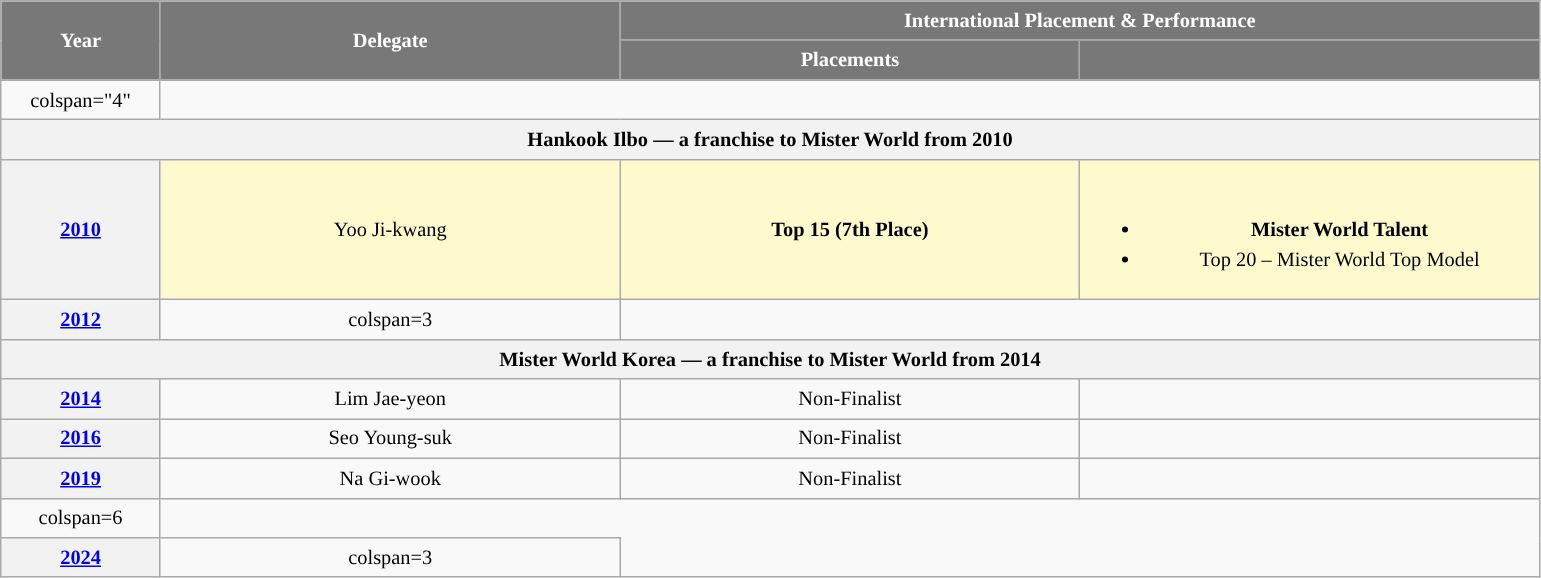<table class="wikitable" style="text-align:center; line-height:20px; font-size:85%;">
<tr>
<th rowspan="2"  width=100px style="background-color:#787878;color:#FFFFFF;">Year</th>
<th rowspan="2"  width=300px style="background-color:#787878;color:#FFFFFF;">Delegate</th>
<th colspan="2"  width=100px style="background-color:#787878;color:#FFFFFF;">International Placement & Performance</th>
</tr>
<tr>
<th width=300px style="background-color:#787878;color:#FFFFFF;">Placements</th>
<th width=300px style="background-color:#787878;color:#FFFFFF;"></th>
</tr>
<tr>
<td>colspan="4"</td>
</tr>
<tr>
<th colspan="4">Hankook Ilbo — a franchise to  Mister World from 2010</th>
</tr>
<tr style="background-color:#FFFACD; ">
<th><a href='#'>2010</a></th>
<td>Yoo Ji-kwang</td>
<td><strong>Top 15 (7th Place)</strong></td>
<td><br><ul><li><strong>Mister World Talent</strong></li><li>Top 20 – Mister World Top Model</li></ul></td>
</tr>
<tr>
<th><a href='#'>2012</a></th>
<td>colspan=3 </td>
</tr>
<tr>
<th colspan="4">Mister World Korea — a franchise to  Mister World from 2014</th>
</tr>
<tr>
<th><a href='#'>2014</a></th>
<td>Lim Jae-yeon</td>
<td>Non-Finalist</td>
<td></td>
</tr>
<tr>
<th><a href='#'>2016</a></th>
<td>Seo Young-suk </td>
<td>Non-Finalist</td>
<td></td>
</tr>
<tr>
<th><a href='#'>2019</a></th>
<td>Na Gi-wook</td>
<td>Non-Finalist</td>
<td></td>
</tr>
<tr>
<td>colspan=6 </td>
</tr>
<tr>
<th><a href='#'>2024</a></th>
<td>colspan=3 </td>
</tr>
</table>
